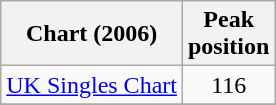<table class="wikitable">
<tr>
<th>Chart (2006)</th>
<th>Peak<br>position</th>
</tr>
<tr>
<td><a href='#'>UK Singles Chart</a></td>
<td align="center">116</td>
</tr>
<tr>
</tr>
</table>
